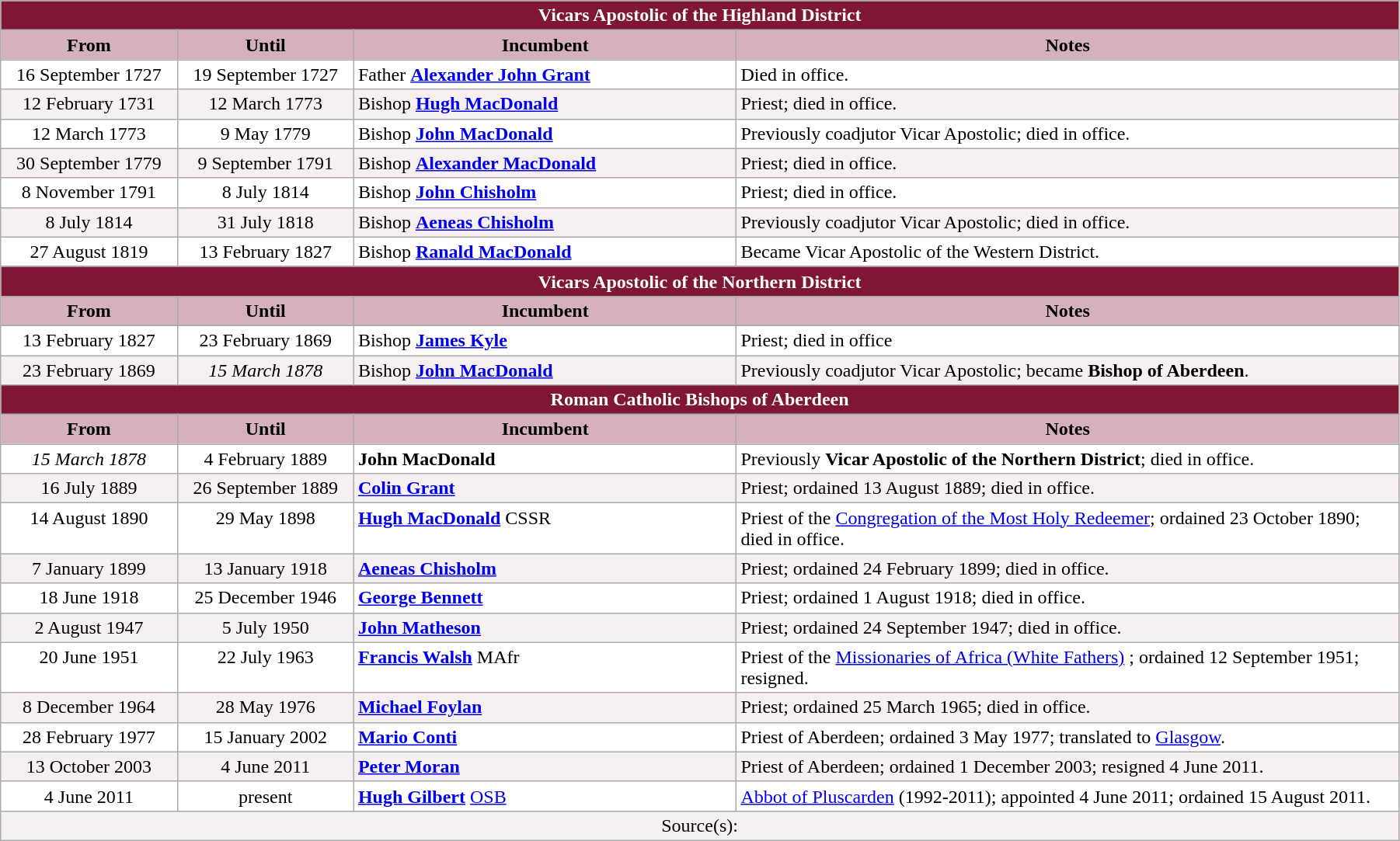<table class="wikitable" style="width:95%;" border="1" cellpadding="2">
<tr>
<th colspan="4" style="background-color: #7F1734; color: white;">Vicars Apostolic of the Highland District</th>
</tr>
<tr>
<th style="background-color: #D4B1BB; width: 12%;">From</th>
<th style="background-color: #D4B1BB; width: 12%;">Until</th>
<th style="background-color: #D4B1BB; width: 26%;">Incumbent</th>
<th style="background-color: #D4B1BB; width: 45%;">Notes</th>
</tr>
<tr valign="top" style="background-color: white;">
<td style="text-align: center;">16 September 1727</td>
<td style="text-align: center;">19 September 1727</td>
<td>Father <strong><a href='#'>Alexander John Grant</a></strong></td>
<td>Died in office.</td>
</tr>
<tr valign="top" style="background-color: #F7F0F2;">
<td style="text-align: center;">12 February 1731</td>
<td style="text-align: center;">12 March 1773</td>
<td>Bishop <strong><a href='#'>Hugh MacDonald</a></strong></td>
<td>Priest; died in office.</td>
</tr>
<tr valign="top" style="background-color: white;">
<td style="text-align: center;">12 March 1773</td>
<td style="text-align: center;">9 May 1779</td>
<td>Bishop <strong><a href='#'>John MacDonald</a></strong></td>
<td>Previously coadjutor Vicar Apostolic; died in office.</td>
</tr>
<tr valign="top" style="background-color: #F7F0F2;">
<td style="text-align: center;">30 September 1779</td>
<td style="text-align: center;">9 September 1791</td>
<td>Bishop <strong><a href='#'>Alexander MacDonald</a></strong></td>
<td>Priest; died in office.</td>
</tr>
<tr valign="top" style="background-color: white;">
<td style="text-align: center;">8 November 1791</td>
<td style="text-align: center;">8 July 1814</td>
<td>Bishop <strong><a href='#'>John Chisholm</a></strong></td>
<td>Priest; died in office.</td>
</tr>
<tr valign="top" style="background-color: #F7F0F2;">
<td style="text-align: center;">8 July 1814</td>
<td style="text-align: center;">31 July 1818</td>
<td>Bishop <strong><a href='#'>Aeneas Chisholm</a></strong></td>
<td>Previously coadjutor Vicar Apostolic; died in office.</td>
</tr>
<tr valign="top" style="background-color: white;">
<td style="text-align: center;">27 August 1819</td>
<td style="text-align: center;">13 February 1827</td>
<td>Bishop <strong><a href='#'>Ranald MacDonald</a></strong></td>
<td>Became Vicar Apostolic of the Western District.</td>
</tr>
<tr>
<th colspan="4" style="background-color: #7F1734; color: white;">Vicars Apostolic of the Northern District</th>
</tr>
<tr>
<th style="background-color: #D4B1BB; width: 12%;">From</th>
<th style="background-color: #D4B1BB; width: 12%;">Until</th>
<th style="background-color: #D4B1BB; width: 26%;">Incumbent</th>
<th style="background-color: #D4B1BB; width: 45%;">Notes</th>
</tr>
<tr valign="top" style="background-color: white;">
<td style="text-align: center;">13 February 1827</td>
<td style="text-align: center;">23 February 1869</td>
<td>Bishop <strong><a href='#'>James Kyle</a></strong></td>
<td>Priest; died in office</td>
</tr>
<tr valign="top" style="background-color: #F7F0F2;">
<td style="text-align: center;">23 February 1869</td>
<td style="text-align: center;"><em>15 March 1878</em></td>
<td>Bishop <strong><a href='#'>John MacDonald</a></strong></td>
<td>Previously coadjutor Vicar Apostolic; became <strong>Bishop of Aberdeen</strong>.</td>
</tr>
<tr>
<th colspan="4" style="background-color: #7F1734; color: white;">Roman Catholic Bishops of Aberdeen</th>
</tr>
<tr>
<th style="background-color: #D4B1BB; width: 12%;">From</th>
<th style="background-color: #D4B1BB; width: 12%;">Until</th>
<th style="background-color: #D4B1BB; width: 26%;">Incumbent</th>
<th style="background-color: #D4B1BB; width: 45%;">Notes</th>
</tr>
<tr valign="top" style="background-color: white;">
<td style="text-align: center;"><em>15 March 1878</em></td>
<td style="text-align: center;">4 February 1889</td>
<td><strong>John MacDonald</strong></td>
<td>Previously <strong>Vicar Apostolic of the Northern District</strong>; died in office.</td>
</tr>
<tr valign="top" style="background-color: #F7F0F2;">
<td style="text-align: center;">16 July 1889</td>
<td style="text-align: center;">26 September 1889</td>
<td><strong><a href='#'>Colin Grant</a></strong></td>
<td>Priest; ordained 13 August 1889; died in office.</td>
</tr>
<tr valign="top" style="background-color: white;">
<td style="text-align: center;">14 August 1890</td>
<td style="text-align: center;">29 May 1898</td>
<td><strong><a href='#'>Hugh MacDonald</a></strong> CSSR</td>
<td>Priest of the <a href='#'>Congregation of the Most Holy Redeemer</a>; ordained 23 October 1890; died in office.</td>
</tr>
<tr valign="top" style="background-color: #F7F0F2;">
<td style="text-align: center;">7 January 1899</td>
<td style="text-align: center;">13 January 1918</td>
<td><strong><a href='#'>Aeneas Chisholm</a></strong></td>
<td>Priest; ordained 24 February 1899; died in office.</td>
</tr>
<tr valign="top" style="background-color: white;">
<td style="text-align: center;">18 June 1918</td>
<td style="text-align: center;">25 December 1946</td>
<td><strong><a href='#'>George Bennett</a></strong></td>
<td>Priest; ordained 1 August 1918; died in office.</td>
</tr>
<tr valign="top" style="background-color: #F7F0F2;">
<td style="text-align: center;">2 August 1947</td>
<td style="text-align: center;">5 July 1950</td>
<td><strong><a href='#'>John Matheson</a></strong></td>
<td>Priest; ordained 24 September 1947; died in office.</td>
</tr>
<tr valign="top" style="background-color: white;">
<td style="text-align: center;">20 June 1951</td>
<td style="text-align: center;">22 July 1963</td>
<td><strong><a href='#'>Francis Walsh</a></strong> MAfr</td>
<td>Priest of the <a href='#'>Missionaries of Africa (White Fathers)</a> ; ordained 12 September 1951; resigned.</td>
</tr>
<tr valign="top" style="background-color: #F7F0F2;">
<td style="text-align: center;">8 December 1964</td>
<td style="text-align: center;">28 May 1976</td>
<td><strong><a href='#'>Michael Foylan</a></strong></td>
<td>Priest; ordained 25 March 1965; died in office.</td>
</tr>
<tr valign="top" style="background-color: white;">
<td style="text-align: center;">28 February 1977</td>
<td style="text-align: center;">15 January 2002</td>
<td><strong><a href='#'>Mario Conti</a></strong></td>
<td>Priest of Aberdeen; ordained 3 May 1977; translated to <a href='#'>Glasgow</a>.</td>
</tr>
<tr valign="top" style="background-color: #F7F0F2;">
<td style="text-align: center;">13 October 2003</td>
<td style="text-align: center;">4 June 2011</td>
<td><strong><a href='#'>Peter Moran</a></strong></td>
<td>Priest of Aberdeen; ordained 1 December 2003; resigned 4 June 2011.</td>
</tr>
<tr valign="top" style="background-color: white;">
<td style="text-align: center;">4 June 2011</td>
<td style="text-align: center;">present</td>
<td><strong><a href='#'>Hugh Gilbert</a></strong> <a href='#'>OSB</a></td>
<td><a href='#'>Abbot of Pluscarden</a> (1992-2011); appointed 4 June 2011; ordained 15 August 2011.</td>
</tr>
<tr valign="top" style="background-color: #F7F0F2;">
<td align=center colspan=4>Source(s):</td>
</tr>
</table>
